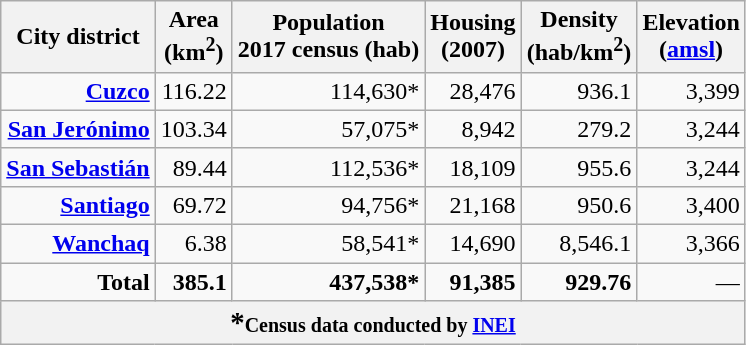<table class="wikitable sortable" style="text-align:right;">
<tr>
<th>City district</th>
<th>Area<br>(km<sup>2</sup>)</th>
<th>Population<br>2017 census (hab)</th>
<th>Housing<br>(2007)</th>
<th>Density<br>(hab/km<sup>2</sup>)</th>
<th>Elevation<br>(<a href='#'>amsl</a>)</th>
</tr>
<tr>
<td><strong><a href='#'>Cuzco</a></strong></td>
<td>116.22</td>
<td>114,630*</td>
<td>28,476</td>
<td>936.1</td>
<td>3,399</td>
</tr>
<tr>
<td><strong><a href='#'>San Jerónimo</a></strong></td>
<td>103.34</td>
<td>57,075*</td>
<td>8,942</td>
<td>279.2</td>
<td>3,244</td>
</tr>
<tr>
<td><strong><a href='#'>San Sebastián</a></strong></td>
<td>89.44</td>
<td>112,536*</td>
<td>18,109</td>
<td>955.6</td>
<td>3,244</td>
</tr>
<tr>
<td><strong><a href='#'>Santiago</a></strong></td>
<td>69.72</td>
<td>94,756*</td>
<td>21,168</td>
<td>950.6</td>
<td>3,400</td>
</tr>
<tr>
<td><strong><a href='#'>Wanchaq</a></strong></td>
<td>6.38</td>
<td>58,541*</td>
<td>14,690</td>
<td>8,546.1</td>
<td>3,366</td>
</tr>
<tr>
<td><strong>Total</strong></td>
<td><strong>385.1</strong></td>
<td><strong>437,538*</strong></td>
<td><strong>91,385 </strong></td>
<td><strong>929.76</strong></td>
<td>—</td>
</tr>
<tr>
<th colspan="7"><big>*</big><small>Census data conducted by <a href='#'>INEI</a></small></th>
</tr>
</table>
